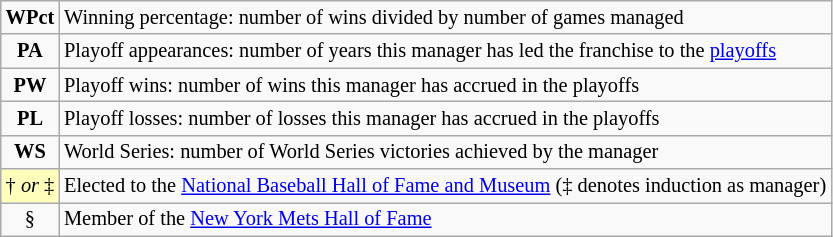<table class="wikitable" style="font-size:85%">
<tr>
<td style="text-align: center;"><strong>WPct</strong></td>
<td>Winning percentage: number of wins divided by number of games managed</td>
</tr>
<tr>
<td style="text-align: center;"><strong>PA</strong></td>
<td>Playoff appearances: number of years this manager has led the franchise to the <a href='#'>playoffs</a></td>
</tr>
<tr>
<td style="text-align: center;"><strong>PW</strong></td>
<td>Playoff wins: number of wins this manager has accrued in the playoffs</td>
</tr>
<tr>
<td style="text-align: center;"><strong>PL</strong></td>
<td>Playoff losses: number of losses this manager has accrued in the playoffs</td>
</tr>
<tr>
<td style="text-align: center;"><strong>WS</strong></td>
<td>World Series: number of World Series victories achieved by the manager</td>
</tr>
<tr>
<td bgcolor="#ffffbb" style="text-align: center;">† <em>or</em> ‡</td>
<td>Elected to the <a href='#'>National Baseball Hall of Fame and Museum</a> (‡ denotes induction as manager)</td>
</tr>
<tr>
<td style="text-align: center;">§</td>
<td>Member of the <a href='#'>New York Mets Hall of Fame</a></td>
</tr>
</table>
